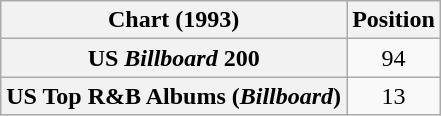<table class="wikitable sortable plainrowheaders" style="text-align:center">
<tr>
<th scope="col">Chart (1993)</th>
<th scope="col">Position</th>
</tr>
<tr>
<th scope="row">US <em>Billboard</em> 200</th>
<td>94</td>
</tr>
<tr>
<th scope="row">US Top R&B Albums (<em>Billboard</em>)</th>
<td>13</td>
</tr>
</table>
